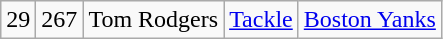<table class="wikitable" style="text-align:center">
<tr>
<td>29</td>
<td>267</td>
<td>Tom Rodgers</td>
<td><a href='#'>Tackle</a></td>
<td><a href='#'>Boston Yanks</a></td>
</tr>
</table>
